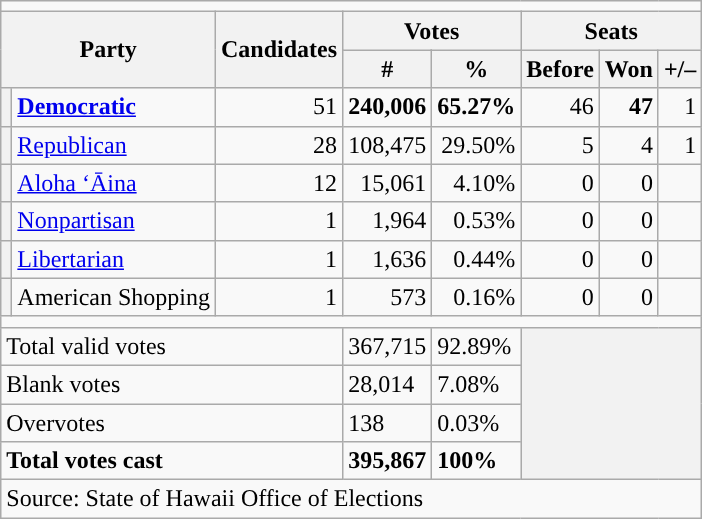<table class="wikitable">
<tr>
<td colspan="13" align="center"></td>
</tr>
<tr>
<th colspan="2" rowspan="3">Party</th>
<th rowspan="3">Candidates</th>
<th colspan="2">Votes</th>
<th colspan="3" rowspan="2">Seats</th>
</tr>
<tr>
<th rowspan="2">#</th>
<th rowspan="2">%</th>
</tr>
<tr>
<th>Before</th>
<th>Won</th>
<th>+/–</th>
</tr>
<tr>
<th style="background-color:"></th>
<td><a href='#'><strong>Democratic</strong></a></td>
<td align="right">51</td>
<td align="right"><strong>240,006</strong></td>
<td align="right"><strong>65.27%</strong></td>
<td align="right">46</td>
<td align="right"><strong>47</strong></td>
<td align="right"> 1</td>
</tr>
<tr>
<th style="background-color:"></th>
<td><a href='#'>Republican</a></td>
<td align="right">28</td>
<td align="right">108,475</td>
<td align="right">29.50%</td>
<td align="right">5</td>
<td align="right">4</td>
<td align="right"> 1</td>
</tr>
<tr>
<th style="background-color:"></th>
<td><a href='#'>Aloha ʻĀina</a></td>
<td align="right">12</td>
<td align="right">15,061</td>
<td align="right">4.10%</td>
<td align="right">0</td>
<td align="right">0</td>
<td align="right"></td>
</tr>
<tr>
<th></th>
<td><a href='#'>Nonpartisan</a></td>
<td align="right">1</td>
<td align="right">1,964</td>
<td align="right">0.53%</td>
<td align="right">0</td>
<td align="right">0</td>
<td align="right"></td>
</tr>
<tr>
<th style="background-color:"></th>
<td><a href='#'>Libertarian</a></td>
<td align="right">1</td>
<td align="right">1,636</td>
<td align="right">0.44%</td>
<td align="right">0</td>
<td align="right">0</td>
<td align="right"></td>
</tr>
<tr>
<th style="background-color:"></th>
<td>American Shopping</td>
<td align="right">1</td>
<td align="right">573</td>
<td align="right">0.16%</td>
<td align="right">0</td>
<td align="right">0</td>
<td align="right"></td>
</tr>
<tr>
<td colspan="8"></td>
</tr>
<tr>
<td colspan="3">Total valid votes</td>
<td>367,715</td>
<td>92.89%</td>
<th colspan=3 rowspan=4></th>
</tr>
<tr>
<td colspan="3">Blank votes</td>
<td>28,014</td>
<td>7.08%</td>
</tr>
<tr>
<td colspan="3">Overvotes</td>
<td>138</td>
<td>0.03%</td>
</tr>
<tr>
<td colspan="3"><strong>Total votes cast</strong></td>
<td><strong>395,867</strong></td>
<td><strong>100%</strong></td>
</tr>
<tr>
<td colspan="8">Source: State of Hawaii Office of Elections</td>
</tr>
</table>
